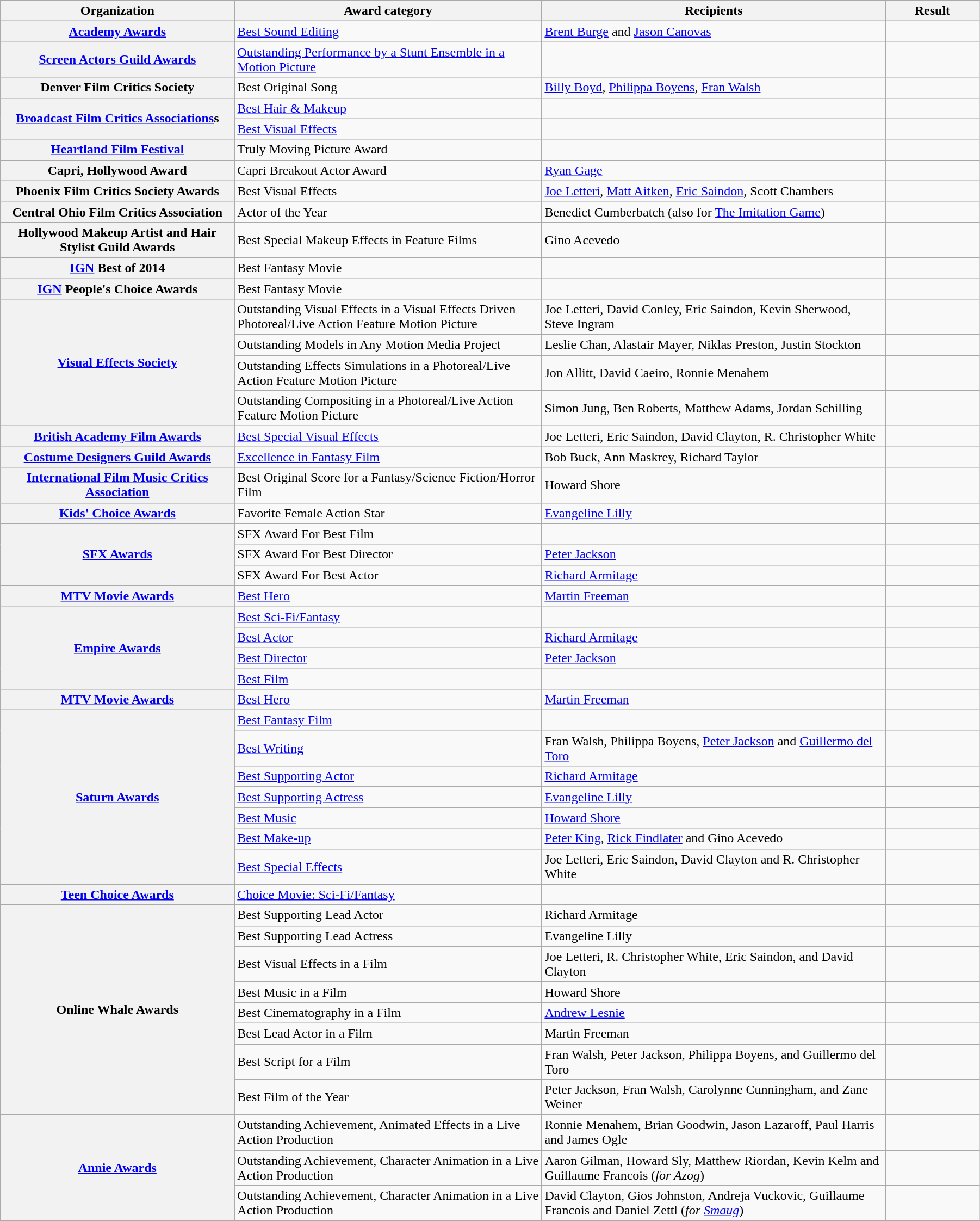<table class="wikitable" width="95%" cellpadding="5">
<tr bgcolor="#CCCCCC" align="center">
</tr>
<tr>
<th width=120>Organization</th>
<th width=160>Award category</th>
<th width=180>Recipients</th>
<th width="10">Result</th>
</tr>
<tr>
<th><a href='#'>Academy Awards</a></th>
<td><a href='#'>Best Sound Editing</a></td>
<td><a href='#'>Brent Burge</a> and <a href='#'>Jason Canovas</a></td>
<td></td>
</tr>
<tr>
<th><a href='#'>Screen Actors Guild Awards</a></th>
<td><a href='#'>Outstanding Performance by a Stunt Ensemble in a Motion Picture</a></td>
<td></td>
<td></td>
</tr>
<tr>
<th>Denver Film Critics Society</th>
<td>Best Original Song</td>
<td><a href='#'>Billy Boyd</a>, <a href='#'>Philippa Boyens</a>, <a href='#'>Fran Walsh</a></td>
<td></td>
</tr>
<tr>
<th rowspan="2"><a href='#'>Broadcast Film Critics Associations</a>s</th>
<td><a href='#'>Best Hair & Makeup</a></td>
<td></td>
<td></td>
</tr>
<tr>
<td><a href='#'>Best Visual Effects</a></td>
<td></td>
<td></td>
</tr>
<tr>
<th><a href='#'>Heartland Film Festival</a></th>
<td>Truly Moving Picture Award</td>
<td></td>
<td></td>
</tr>
<tr>
<th>Capri, Hollywood Award</th>
<td>Capri Breakout Actor Award</td>
<td><a href='#'>Ryan Gage</a></td>
<td></td>
</tr>
<tr>
<th>Phoenix Film Critics Society Awards</th>
<td>Best Visual Effects</td>
<td><a href='#'>Joe Letteri</a>, <a href='#'>Matt Aitken</a>, <a href='#'>Eric Saindon</a>, Scott Chambers</td>
<td></td>
</tr>
<tr>
<th>Central Ohio Film Critics Association</th>
<td>Actor of the Year</td>
<td>Benedict Cumberbatch (also for <a href='#'>The Imitation Game</a>)</td>
<td></td>
</tr>
<tr>
<th>Hollywood Makeup Artist and Hair Stylist Guild Awards</th>
<td>Best Special Makeup Effects in Feature Films</td>
<td>Gino Acevedo</td>
<td></td>
</tr>
<tr>
<th><a href='#'>IGN</a> Best of 2014</th>
<td>Best Fantasy Movie</td>
<td></td>
<td></td>
</tr>
<tr>
<th><a href='#'>IGN</a> People's Choice Awards</th>
<td>Best Fantasy Movie</td>
<td></td>
<td></td>
</tr>
<tr>
<th rowspan="4"><a href='#'>Visual Effects Society</a></th>
<td>Outstanding Visual Effects in a Visual Effects Driven Photoreal/Live Action Feature Motion Picture</td>
<td>Joe Letteri, David Conley, Eric Saindon, Kevin Sherwood, Steve Ingram</td>
<td></td>
</tr>
<tr>
<td>Outstanding Models in Any Motion Media Project</td>
<td>Leslie Chan, Alastair Mayer, Niklas Preston, Justin Stockton</td>
<td></td>
</tr>
<tr>
<td>Outstanding Effects Simulations in a Photoreal/Live Action Feature Motion Picture</td>
<td>Jon Allitt, David Caeiro, Ronnie Menahem</td>
<td></td>
</tr>
<tr>
<td>Outstanding Compositing in a Photoreal/Live Action Feature Motion Picture</td>
<td>Simon Jung, Ben Roberts, Matthew Adams, Jordan Schilling</td>
<td></td>
</tr>
<tr>
<th><a href='#'>British Academy Film Awards</a></th>
<td><a href='#'>Best Special Visual Effects</a></td>
<td>Joe Letteri, Eric Saindon, David Clayton, R. Christopher White</td>
<td></td>
</tr>
<tr>
<th><a href='#'>Costume Designers Guild Awards</a></th>
<td><a href='#'>Excellence in Fantasy Film</a></td>
<td>Bob Buck, Ann Maskrey, Richard Taylor</td>
<td></td>
</tr>
<tr>
<th><a href='#'>International Film Music Critics Association</a></th>
<td>Best Original Score for a Fantasy/Science Fiction/Horror Film</td>
<td>Howard Shore</td>
<td></td>
</tr>
<tr>
<th><a href='#'>Kids' Choice Awards</a></th>
<td>Favorite Female Action Star</td>
<td><a href='#'>Evangeline Lilly</a></td>
<td></td>
</tr>
<tr>
<th rowspan="3"><a href='#'>SFX Awards</a></th>
<td>SFX Award For Best Film</td>
<td></td>
<td></td>
</tr>
<tr>
<td>SFX Award For Best Director</td>
<td><a href='#'>Peter Jackson</a></td>
<td></td>
</tr>
<tr>
<td>SFX Award For Best Actor</td>
<td><a href='#'>Richard Armitage</a></td>
<td></td>
</tr>
<tr>
<th><a href='#'>MTV Movie Awards</a></th>
<td><a href='#'>Best Hero</a></td>
<td><a href='#'>Martin Freeman</a></td>
<td></td>
</tr>
<tr>
<th rowspan="4"><a href='#'>Empire Awards</a></th>
<td><a href='#'>Best Sci-Fi/Fantasy</a></td>
<td></td>
<td></td>
</tr>
<tr>
<td><a href='#'>Best Actor</a></td>
<td><a href='#'>Richard Armitage</a></td>
<td></td>
</tr>
<tr>
<td><a href='#'>Best Director</a></td>
<td><a href='#'>Peter Jackson</a></td>
<td></td>
</tr>
<tr>
<td><a href='#'>Best Film</a></td>
<td></td>
<td></td>
</tr>
<tr>
<th><a href='#'>MTV Movie Awards</a></th>
<td><a href='#'>Best Hero</a></td>
<td><a href='#'>Martin Freeman</a></td>
<td></td>
</tr>
<tr>
<th rowspan="7"><a href='#'>Saturn Awards</a></th>
<td><a href='#'>Best Fantasy Film</a></td>
<td></td>
<td></td>
</tr>
<tr>
<td><a href='#'>Best Writing</a></td>
<td>Fran Walsh, Philippa Boyens, <a href='#'>Peter Jackson</a> and <a href='#'>Guillermo del Toro</a></td>
<td></td>
</tr>
<tr>
<td><a href='#'>Best Supporting Actor</a></td>
<td><a href='#'>Richard Armitage</a></td>
<td></td>
</tr>
<tr>
<td><a href='#'>Best Supporting Actress</a></td>
<td><a href='#'>Evangeline Lilly</a></td>
<td></td>
</tr>
<tr>
<td><a href='#'>Best Music</a></td>
<td><a href='#'>Howard Shore</a></td>
<td></td>
</tr>
<tr>
<td><a href='#'>Best Make-up</a></td>
<td><a href='#'>Peter King</a>, <a href='#'>Rick Findlater</a> and Gino Acevedo</td>
<td></td>
</tr>
<tr>
<td><a href='#'>Best Special Effects</a></td>
<td>Joe Letteri, Eric Saindon, David Clayton and R. Christopher White</td>
<td></td>
</tr>
<tr>
<th><a href='#'>Teen Choice Awards</a></th>
<td><a href='#'>Choice Movie: Sci-Fi/Fantasy</a></td>
<td></td>
<td></td>
</tr>
<tr>
<th rowspan="8">Online Whale Awards</th>
<td>Best Supporting Lead Actor</td>
<td>Richard Armitage</td>
<td></td>
</tr>
<tr>
<td>Best Supporting Lead Actress</td>
<td>Evangeline Lilly</td>
<td></td>
</tr>
<tr>
<td>Best Visual Effects in a Film</td>
<td>Joe Letteri, R. Christopher White, Eric Saindon, and David Clayton</td>
<td></td>
</tr>
<tr>
<td>Best Music in a Film</td>
<td>Howard Shore</td>
<td></td>
</tr>
<tr>
<td>Best Cinematography in a Film</td>
<td><a href='#'>Andrew Lesnie</a></td>
<td></td>
</tr>
<tr>
<td>Best Lead Actor in a Film</td>
<td>Martin Freeman</td>
<td></td>
</tr>
<tr>
<td>Best Script for a Film</td>
<td>Fran Walsh, Peter Jackson, Philippa Boyens, and  Guillermo del Toro</td>
<td></td>
</tr>
<tr>
<td>Best Film of the Year</td>
<td>Peter Jackson, Fran Walsh, Carolynne Cunningham, and Zane Weiner</td>
<td></td>
</tr>
<tr>
<th rowspan="3"><a href='#'>Annie Awards</a></th>
<td>Outstanding Achievement, Animated Effects in a Live Action Production</td>
<td>Ronnie Menahem, Brian Goodwin, Jason Lazaroff, Paul Harris and James Ogle</td>
<td></td>
</tr>
<tr>
<td>Outstanding Achievement, Character Animation in a Live Action Production</td>
<td>Aaron Gilman, Howard Sly, Matthew Riordan, Kevin Kelm and Guillaume Francois (<em>for Azog</em>)</td>
<td></td>
</tr>
<tr>
<td>Outstanding Achievement, Character Animation in a Live Action Production</td>
<td>David Clayton, Gios Johnston, Andreja Vuckovic, Guillaume Francois and Daniel Zettl (<em>for <a href='#'>Smaug</a></em>)</td>
<td></td>
</tr>
<tr>
</tr>
</table>
